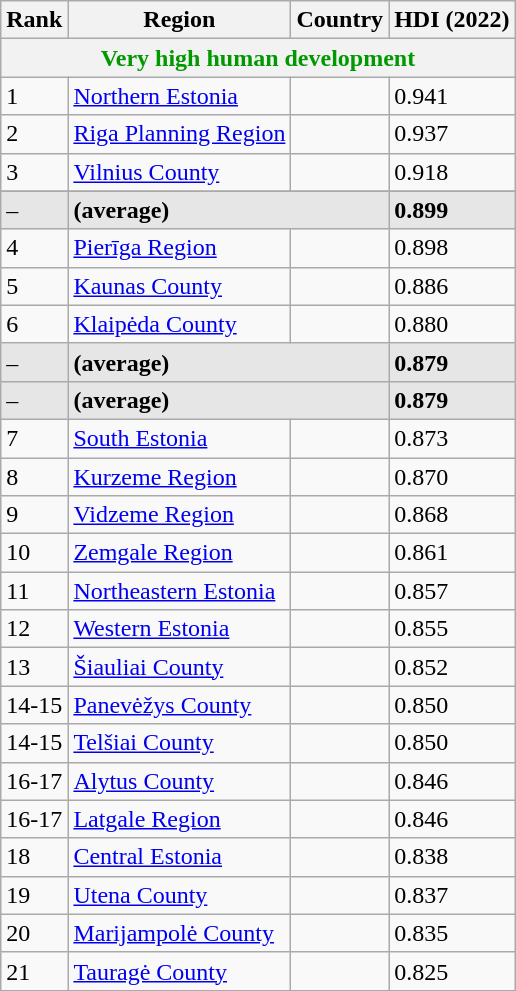<table class="wikitable sortable">
<tr>
<th>Rank</th>
<th>Region</th>
<th>Country</th>
<th>HDI (2022)</th>
</tr>
<tr>
<th colspan="4" style="color:#090;">Very high human development</th>
</tr>
<tr>
<td>1</td>
<td><a href='#'>Northern Estonia</a></td>
<td></td>
<td>0.941</td>
</tr>
<tr>
<td>2</td>
<td><a href='#'>Riga Planning Region</a></td>
<td></td>
<td>0.937</td>
</tr>
<tr>
<td>3</td>
<td><a href='#'>Vilnius County</a></td>
<td></td>
<td>0.918</td>
</tr>
<tr>
</tr>
<tr style="background:#e6e6e6">
<td>–</td>
<td colspan="2"><strong> (average)</strong></td>
<td><strong>0.899</strong></td>
</tr>
<tr>
<td>4</td>
<td><a href='#'>Pierīga Region</a></td>
<td></td>
<td>0.898</td>
</tr>
<tr>
<td>5</td>
<td><a href='#'>Kaunas County</a></td>
<td></td>
<td>0.886</td>
</tr>
<tr>
<td>6</td>
<td><a href='#'>Klaipėda County</a></td>
<td></td>
<td>0.880</td>
</tr>
<tr style="background:#e6e6e6">
<td>–</td>
<td colspan="2"><strong> (average)</strong></td>
<td><strong>0.879</strong></td>
</tr>
<tr style="background:#e6e6e6">
<td>–</td>
<td colspan="2"><strong> (average)</strong></td>
<td><strong>0.879</strong></td>
</tr>
<tr>
<td>7</td>
<td><a href='#'>South Estonia</a></td>
<td></td>
<td>0.873</td>
</tr>
<tr>
<td>8</td>
<td><a href='#'>Kurzeme Region</a></td>
<td></td>
<td>0.870</td>
</tr>
<tr>
<td>9</td>
<td><a href='#'>Vidzeme Region</a></td>
<td></td>
<td>0.868</td>
</tr>
<tr>
<td>10</td>
<td><a href='#'>Zemgale Region</a></td>
<td></td>
<td>0.861</td>
</tr>
<tr>
<td>11</td>
<td><a href='#'>Northeastern Estonia</a></td>
<td></td>
<td>0.857</td>
</tr>
<tr>
<td>12</td>
<td><a href='#'>Western Estonia</a></td>
<td></td>
<td>0.855</td>
</tr>
<tr>
<td>13</td>
<td><a href='#'>Šiauliai County</a></td>
<td></td>
<td>0.852</td>
</tr>
<tr>
<td>14-15</td>
<td><a href='#'>Panevėžys County</a></td>
<td></td>
<td>0.850</td>
</tr>
<tr>
<td>14-15</td>
<td><a href='#'>Telšiai County</a></td>
<td></td>
<td>0.850</td>
</tr>
<tr>
<td>16-17</td>
<td><a href='#'>Alytus County</a></td>
<td></td>
<td>0.846</td>
</tr>
<tr>
<td>16-17</td>
<td><a href='#'>Latgale Region</a></td>
<td></td>
<td>0.846</td>
</tr>
<tr>
<td>18</td>
<td><a href='#'>Central Estonia</a></td>
<td></td>
<td>0.838</td>
</tr>
<tr>
<td>19</td>
<td><a href='#'>Utena County</a></td>
<td></td>
<td>0.837</td>
</tr>
<tr>
<td>20</td>
<td><a href='#'>Marijampolė County</a></td>
<td></td>
<td>0.835</td>
</tr>
<tr>
<td>21</td>
<td><a href='#'>Tauragė County</a></td>
<td></td>
<td>0.825</td>
</tr>
<tr>
</tr>
</table>
